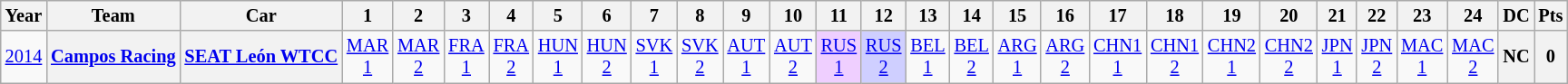<table class="wikitable" style="text-align:center; font-size:85%">
<tr>
<th>Year</th>
<th>Team</th>
<th>Car</th>
<th>1</th>
<th>2</th>
<th>3</th>
<th>4</th>
<th>5</th>
<th>6</th>
<th>7</th>
<th>8</th>
<th>9</th>
<th>10</th>
<th>11</th>
<th>12</th>
<th>13</th>
<th>14</th>
<th>15</th>
<th>16</th>
<th>17</th>
<th>18</th>
<th>19</th>
<th>20</th>
<th>21</th>
<th>22</th>
<th>23</th>
<th>24</th>
<th>DC</th>
<th>Pts</th>
</tr>
<tr>
<td><a href='#'>2014</a></td>
<th><a href='#'>Campos Racing</a></th>
<th><a href='#'>SEAT León WTCC</a></th>
<td><a href='#'>MAR<br>1</a></td>
<td><a href='#'>MAR<br>2</a></td>
<td><a href='#'>FRA<br>1</a></td>
<td><a href='#'>FRA<br>2</a></td>
<td><a href='#'>HUN<br>1</a></td>
<td><a href='#'>HUN<br>2</a></td>
<td><a href='#'>SVK<br>1</a></td>
<td><a href='#'>SVK<br>2</a></td>
<td><a href='#'>AUT<br>1</a></td>
<td><a href='#'>AUT<br>2</a></td>
<td style="background:#EFCFFF;"><a href='#'>RUS<br>1</a><br></td>
<td style="background:#CFCFFF;"><a href='#'>RUS<br>2</a><br></td>
<td><a href='#'>BEL<br>1</a></td>
<td><a href='#'>BEL<br>2</a></td>
<td><a href='#'>ARG<br>1</a></td>
<td><a href='#'>ARG<br>2</a></td>
<td><a href='#'>CHN1<br>1</a></td>
<td><a href='#'>CHN1<br>2</a></td>
<td><a href='#'>CHN2<br>1</a></td>
<td><a href='#'>CHN2<br>2</a></td>
<td><a href='#'>JPN<br>1</a></td>
<td><a href='#'>JPN<br>2</a></td>
<td><a href='#'>MAC<br>1</a></td>
<td><a href='#'>MAC<br>2</a></td>
<th>NC</th>
<th>0</th>
</tr>
</table>
